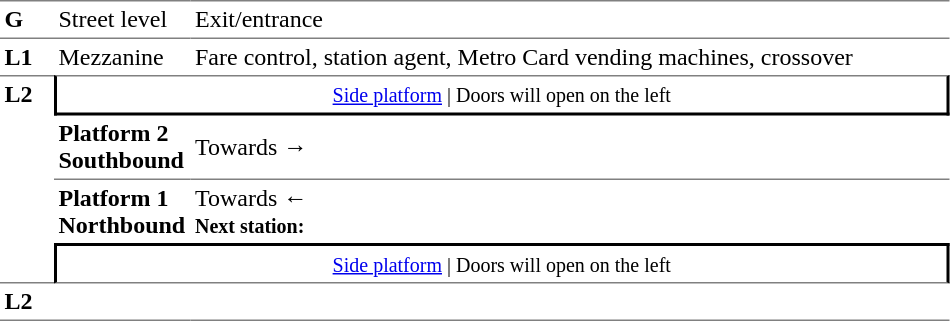<table table border=0 cellspacing=0 cellpadding=3>
<tr>
<td style="border-bottom:solid 1px gray;border-top:solid 1px gray;" width=30 valign=top><strong>G</strong></td>
<td style="border-top:solid 1px gray;border-bottom:solid 1px gray;" width=85 valign=top>Street level</td>
<td style="border-top:solid 1px gray;border-bottom:solid 1px gray;" width=500 valign=top>Exit/entrance</td>
</tr>
<tr>
<td valign=top><strong>L1</strong></td>
<td valign=top>Mezzanine</td>
<td valign=top>Fare control, station agent, Metro Card vending machines, crossover<br></td>
</tr>
<tr>
<td style="border-top:solid 1px gray;border-bottom:solid 1px gray;" width=30 rowspan=4 valign=top><strong>L2</strong></td>
<td style="border-top:solid 1px gray;border-right:solid 2px black;border-left:solid 2px black;border-bottom:solid 2px black;text-align:center;" colspan=2><small><a href='#'>Side platform</a> | Doors will open on the left </small></td>
</tr>
<tr>
<td style="border-bottom:solid 1px gray;" width=85><span><strong>Platform 2</strong><br><strong>Southbound</strong></span></td>
<td style="border-bottom:solid 1px gray;" width=500>Towards → </td>
</tr>
<tr>
<td><span><strong>Platform 1</strong><br><strong>Northbound</strong></span></td>
<td>Towards ← <br><small><strong>Next station:</strong> </small></td>
</tr>
<tr>
<td style="border-top:solid 2px black;border-right:solid 2px black;border-left:solid 2px black;border-bottom:solid 1px gray;" colspan=2  align=center><small><a href='#'>Side platform</a> | Doors will open on the left </small></td>
</tr>
<tr>
<td style="border-bottom:solid 1px gray;" width=30 rowspan=2 valign=top><strong>L2</strong></td>
<td style="border-bottom:solid 1px gray;" width=85></td>
<td style="border-bottom:solid 1px gray;" width=500></td>
</tr>
<tr>
</tr>
</table>
